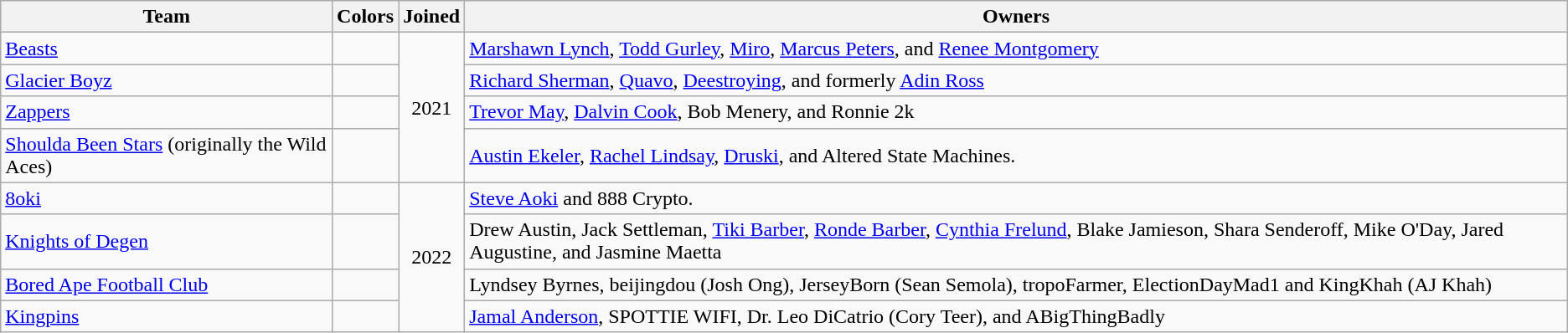<table class="wikitable">
<tr>
<th>Team</th>
<th>Colors</th>
<th>Joined</th>
<th>Owners</th>
</tr>
<tr>
<td><a href='#'>Beasts</a></td>
<td> </td>
<td rowspan="4" style="text-align:center;">2021</td>
<td><a href='#'>Marshawn Lynch</a>, <a href='#'>Todd Gurley</a>, <a href='#'>Miro</a>, <a href='#'>Marcus Peters</a>, and <a href='#'>Renee Montgomery</a></td>
</tr>
<tr>
<td><a href='#'>Glacier Boyz</a></td>
<td> </td>
<td><a href='#'>Richard Sherman</a>, <a href='#'>Quavo</a>, <a href='#'>Deestroying</a>, and formerly <a href='#'>Adin Ross</a></td>
</tr>
<tr>
<td><a href='#'>Zappers</a></td>
<td> </td>
<td><a href='#'>Trevor May</a>, <a href='#'>Dalvin Cook</a>, Bob Menery, and Ronnie 2k</td>
</tr>
<tr>
<td><a href='#'>Shoulda Been Stars</a> (originally the Wild Aces)</td>
<td> </td>
<td><a href='#'>Austin Ekeler</a>, <a href='#'>Rachel Lindsay</a>, <a href='#'>Druski</a>, and Altered State Machines.</td>
</tr>
<tr>
<td><a href='#'>8oki</a></td>
<td> </td>
<td rowspan="4" style="text-align:center;">2022</td>
<td><a href='#'>Steve Aoki</a> and 888 Crypto.</td>
</tr>
<tr>
<td><a href='#'>Knights of Degen</a></td>
<td> </td>
<td>Drew Austin, Jack Settleman, <a href='#'>Tiki Barber</a>, <a href='#'>Ronde Barber</a>, <a href='#'>Cynthia Frelund</a>, Blake Jamieson, Shara Senderoff, Mike O'Day, Jared Augustine, and Jasmine Maetta</td>
</tr>
<tr>
<td><a href='#'>Bored Ape Football Club</a></td>
<td> </td>
<td>Lyndsey Byrnes, beijingdou (Josh Ong), JerseyBorn (Sean Semola), tropoFarmer, ElectionDayMad1 and KingKhah (AJ Khah)</td>
</tr>
<tr>
<td><a href='#'>Kingpins</a></td>
<td> </td>
<td><a href='#'>Jamal Anderson</a>, SPOTTIE WIFI, Dr. Leo DiCatrio (Cory Teer), and ABigThingBadly</td>
</tr>
</table>
